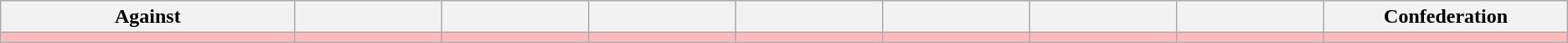<table class="wikitable sortable" style="text-align: center; font-size: 100%;">
<tr>
<th width=10%>Against</th>
<th width=5%></th>
<th width=5%></th>
<th width=5%></th>
<th width=5%></th>
<th width=5%></th>
<th width=5%></th>
<th width=5%></th>
<th width=8%>Confederation</th>
</tr>
<tr bgcolor="#ffbbbb">
<td></td>
<td></td>
<td></td>
<td></td>
<td></td>
<td></td>
<td></td>
<td></td>
<td></td>
</tr>
</table>
